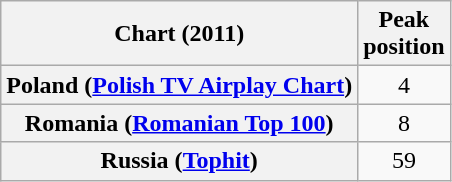<table class="wikitable sortable plainrowheaders">
<tr>
<th>Chart (2011)</th>
<th>Peak<br>position</th>
</tr>
<tr>
<th scope="row">Poland (<a href='#'>Polish TV Airplay Chart</a>)</th>
<td style="text-align:center;">4</td>
</tr>
<tr>
<th scope="row">Romania (<a href='#'>Romanian Top 100</a>)</th>
<td style="text-align:center;">8</td>
</tr>
<tr>
<th scope="row">Russia (<a href='#'>Tophit</a>)</th>
<td style="text-align:center;">59</td>
</tr>
</table>
